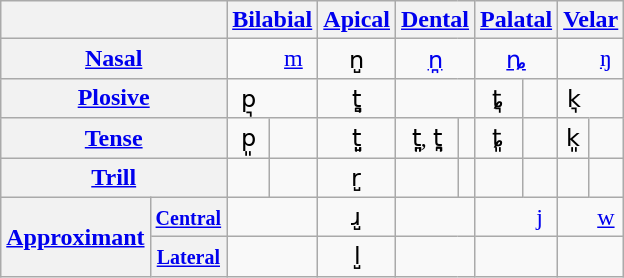<table class="wikitable" style="text-align: center">
<tr>
<th colspan="2"></th>
<th colspan="2"><a href='#'>Bilabial</a></th>
<th><a href='#'>Apical</a></th>
<th colspan="2"><a href='#'>Dental</a></th>
<th colspan="2"><a href='#'>Palatal</a></th>
<th colspan="2"><a href='#'>Velar</a></th>
</tr>
<tr>
<th colspan="2"><a href='#'>Nasal</a></th>
<td style="border-right: 0;"></td>
<td style="border-left: 0;"><a href='#'>m</a></td>
<td>n̺</td>
<td colspan="2"><a href='#'>n̪</a></td>
<td colspan="2"><a href='#'>ȵ</a></td>
<td style="border-right: 0;"></td>
<td style="border-left: 0;"><a href='#'>ŋ</a></td>
</tr>
<tr>
<th colspan="2"><a href='#'>Plosive</a></th>
<td style="border-right: 0;">p͉</td>
<td style="border-left: 0;"></td>
<td>t̺͉</td>
<td colspan="2"></td>
<td>ȶ͉</td>
<td></td>
<td style="border-right: 0;">k͉</td>
<td style="border-left: 0;"></td>
</tr>
<tr>
<th colspan="2"><a href='#'>Tense</a></th>
<td>p͈</td>
<td></td>
<td>t̺͈</td>
<td>t̪͈, t̪͉</td>
<td></td>
<td>ȶ͈</td>
<td></td>
<td>k͈</td>
<td></td>
</tr>
<tr>
<th colspan="2"><a href='#'>Trill</a></th>
<td></td>
<td></td>
<td>r̺</td>
<td></td>
<td></td>
<td></td>
<td></td>
<td></td>
<td></td>
</tr>
<tr>
<th rowspan="2"><a href='#'>Approximant</a></th>
<th><small><a href='#'>Central</a></small></th>
<td colspan="2"></td>
<td>ɹ̺</td>
<td colspan="2"></td>
<td style="border-right: 0;"></td>
<td style="border-left: 0;"><a href='#'>j</a></td>
<td style="border-right: 0;"></td>
<td style="border-left: 0;"><a href='#'>w</a></td>
</tr>
<tr>
<th><small><a href='#'>Lateral</a></small></th>
<td colspan="2"></td>
<td>l̺</td>
<td colspan="2"></td>
<td colspan="2"></td>
<td colspan="2"></td>
</tr>
</table>
